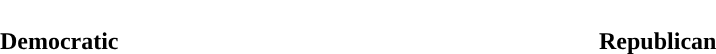<table style="width:50em; text-align:center;">
<tr style="color:white;">
<td style="background:"><strong>45</strong></td>
<td style="background:"><strong>55</strong></td>
</tr>
<tr>
<td><span><strong>Democratic</strong></span></td>
<td><span><strong>Republican</strong></span></td>
</tr>
</table>
